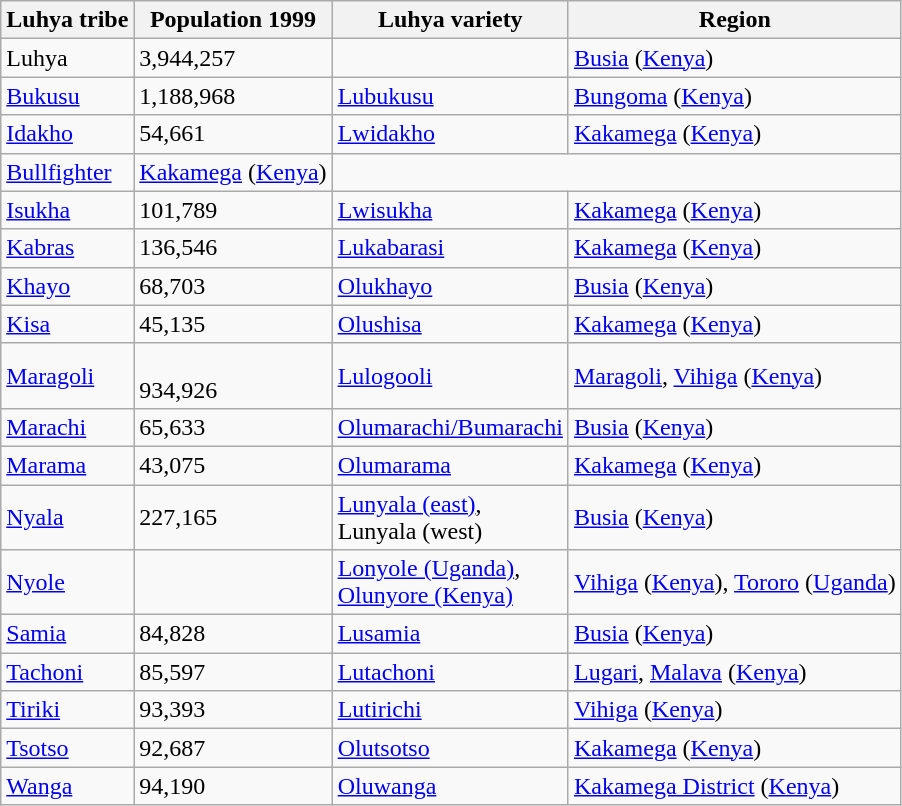<table class="wikitable sortable">
<tr>
<th>Luhya tribe</th>
<th>Population 1999</th>
<th>Luhya variety</th>
<th>Region</th>
</tr>
<tr>
<td>Luhya</td>
<td>3,944,257</td>
<td></td>
<td><a href='#'>Busia</a> (<a href='#'>Kenya</a>)</td>
</tr>
<tr>
<td><a href='#'>Bukusu</a></td>
<td>1,188,968</td>
<td><a href='#'>Lubukusu</a></td>
<td><a href='#'>Bungoma</a> (<a href='#'>Kenya</a>)</td>
</tr>
<tr>
<td><a href='#'>Idakho</a></td>
<td>54,661</td>
<td><a href='#'>Lwidakho</a></td>
<td><a href='#'>Kakamega</a> (<a href='#'>Kenya</a>)</td>
</tr>
<tr>
<td><a href='#'>Bullfighter</a></td>
<td><a href='#'>Kakamega</a> (<a href='#'>Kenya</a>)</td>
</tr>
<tr>
<td><a href='#'>Isukha</a></td>
<td>101,789</td>
<td><a href='#'>Lwisukha</a></td>
<td><a href='#'>Kakamega</a> (<a href='#'>Kenya</a>)</td>
</tr>
<tr>
<td><a href='#'>Kabras</a></td>
<td>136,546</td>
<td><a href='#'>Lukabarasi</a></td>
<td><a href='#'>Kakamega</a> (<a href='#'>Kenya</a>)</td>
</tr>
<tr>
<td><a href='#'>Khayo</a></td>
<td>68,703</td>
<td><a href='#'>Olukhayo</a></td>
<td><a href='#'>Busia</a> (<a href='#'>Kenya</a>)</td>
</tr>
<tr>
<td><a href='#'>Kisa</a></td>
<td>45,135</td>
<td><a href='#'>Olushisa</a></td>
<td><a href='#'>Kakamega</a> (<a href='#'>Kenya</a>)</td>
</tr>
<tr>
<td><a href='#'>Maragoli</a></td>
<td><br>934,926</td>
<td><a href='#'>Lulogooli</a></td>
<td><a href='#'>Maragoli</a>, <a href='#'>Vihiga</a> (<a href='#'>Kenya</a>)</td>
</tr>
<tr>
<td><a href='#'>Marachi</a></td>
<td>65,633</td>
<td><a href='#'>Olumarachi/Bumarachi</a></td>
<td><a href='#'>Busia</a> (<a href='#'>Kenya</a>)</td>
</tr>
<tr>
<td><a href='#'>Marama</a></td>
<td>43,075</td>
<td><a href='#'>Olumarama</a></td>
<td><a href='#'>Kakamega</a> (<a href='#'>Kenya</a>)</td>
</tr>
<tr>
<td><a href='#'>Nyala</a></td>
<td>227,165</td>
<td><a href='#'>Lunyala (east)</a>, <br>Lunyala (west)</td>
<td><a href='#'>Busia</a> (<a href='#'>Kenya</a>)</td>
</tr>
<tr>
<td><a href='#'>Nyole</a></td>
<td></td>
<td><a href='#'>Lonyole (Uganda)</a>, <br><a href='#'>Olunyore (Kenya)</a></td>
<td><a href='#'>Vihiga</a> (<a href='#'>Kenya</a>), <a href='#'>Tororo</a> (<a href='#'>Uganda</a>)</td>
</tr>
<tr>
<td><a href='#'>Samia</a></td>
<td>84,828</td>
<td><a href='#'>Lusamia</a></td>
<td><a href='#'>Busia</a> (<a href='#'>Kenya</a>)</td>
</tr>
<tr>
<td><a href='#'>Tachoni</a></td>
<td>85,597</td>
<td><a href='#'>Lutachoni</a></td>
<td><a href='#'>Lugari</a>, <a href='#'>Malava</a> (<a href='#'>Kenya</a>)</td>
</tr>
<tr>
<td><a href='#'>Tiriki</a></td>
<td>93,393</td>
<td><a href='#'>Lutirichi</a></td>
<td><a href='#'>Vihiga</a> (<a href='#'>Kenya</a>)</td>
</tr>
<tr>
<td><a href='#'>Tsotso</a></td>
<td>92,687</td>
<td><a href='#'>Olutsotso</a></td>
<td><a href='#'>Kakamega</a> (<a href='#'>Kenya</a>)</td>
</tr>
<tr>
<td><a href='#'>Wanga</a></td>
<td>94,190</td>
<td><a href='#'>Oluwanga</a></td>
<td><a href='#'>Kakamega District</a> (<a href='#'>Kenya</a>)</td>
</tr>
</table>
